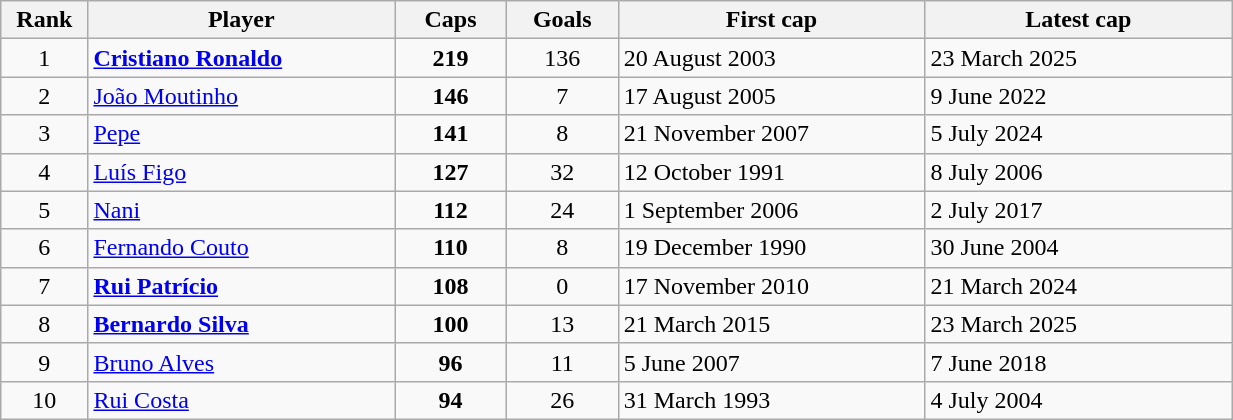<table class="sortable wikitable" style="width:65%">
<tr>
<th style="width:20px;">Rank</th>
<th style="width:150px;">Player</th>
<th style="width:50px;">Caps</th>
<th style="width:50px;">Goals</th>
<th style="width:150px;">First cap</th>
<th style="width:150px;">Latest cap</th>
</tr>
<tr>
<td align=center>1</td>
<td><strong><a href='#'>Cristiano Ronaldo</a></strong></td>
<td style="text-align:center;"><strong>219</strong></td>
<td style="text-align:center;">136</td>
<td>20 August 2003</td>
<td>23 March 2025</td>
</tr>
<tr>
<td align=center>2</td>
<td><a href='#'>João Moutinho</a></td>
<td align=center><strong>146</strong></td>
<td align=center>7</td>
<td>17 August 2005</td>
<td>9 June 2022</td>
</tr>
<tr>
<td align=center>3</td>
<td><a href='#'>Pepe</a></td>
<td align=center><strong>141</strong></td>
<td align=center>8</td>
<td>21 November 2007</td>
<td>5 July 2024</td>
</tr>
<tr>
<td align=center>4</td>
<td><a href='#'>Luís Figo</a></td>
<td align=center><strong>127</strong></td>
<td align=center>32</td>
<td>12 October 1991</td>
<td>8 July 2006</td>
</tr>
<tr>
<td align=center>5</td>
<td><a href='#'>Nani</a></td>
<td align=center><strong>112</strong></td>
<td align=center>24</td>
<td>1 September 2006</td>
<td>2 July 2017</td>
</tr>
<tr>
<td align=center>6</td>
<td><a href='#'>Fernando Couto</a></td>
<td align=center><strong>110</strong></td>
<td align=center>8</td>
<td>19 December 1990</td>
<td>30 June 2004</td>
</tr>
<tr>
<td align=center>7</td>
<td><strong><a href='#'>Rui Patrício</a></strong></td>
<td align=center><strong>108</strong></td>
<td align=center>0</td>
<td>17 November 2010</td>
<td>21 March 2024</td>
</tr>
<tr>
<td align=center>8</td>
<td><strong><a href='#'>Bernardo Silva</a></strong></td>
<td align=center><strong>100</strong></td>
<td align=center>13</td>
<td>21 March 2015</td>
<td>23 March 2025</td>
</tr>
<tr>
<td align=center>9</td>
<td><a href='#'>Bruno Alves</a></td>
<td align=center><strong>96</strong></td>
<td align=center>11</td>
<td>5 June 2007</td>
<td>7 June 2018</td>
</tr>
<tr>
<td align=center>10</td>
<td><a href='#'>Rui Costa</a></td>
<td align=center><strong>94</strong></td>
<td align=center>26</td>
<td>31 March 1993</td>
<td>4 July 2004</td>
</tr>
</table>
